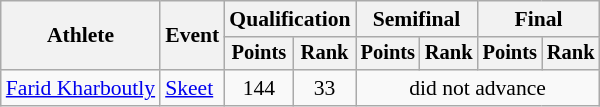<table class="wikitable" style="font-size:90%">
<tr>
<th rowspan="2">Athlete</th>
<th rowspan="2">Event</th>
<th colspan=2>Qualification</th>
<th colspan=2>Semifinal</th>
<th colspan=2>Final</th>
</tr>
<tr style="font-size:95%">
<th>Points</th>
<th>Rank</th>
<th>Points</th>
<th>Rank</th>
<th>Points</th>
<th>Rank</th>
</tr>
<tr align=center>
<td align=left><a href='#'>Farid Kharboutly</a></td>
<td align=left><a href='#'>Skeet</a></td>
<td>144</td>
<td>33</td>
<td colspan=4>did not advance</td>
</tr>
</table>
